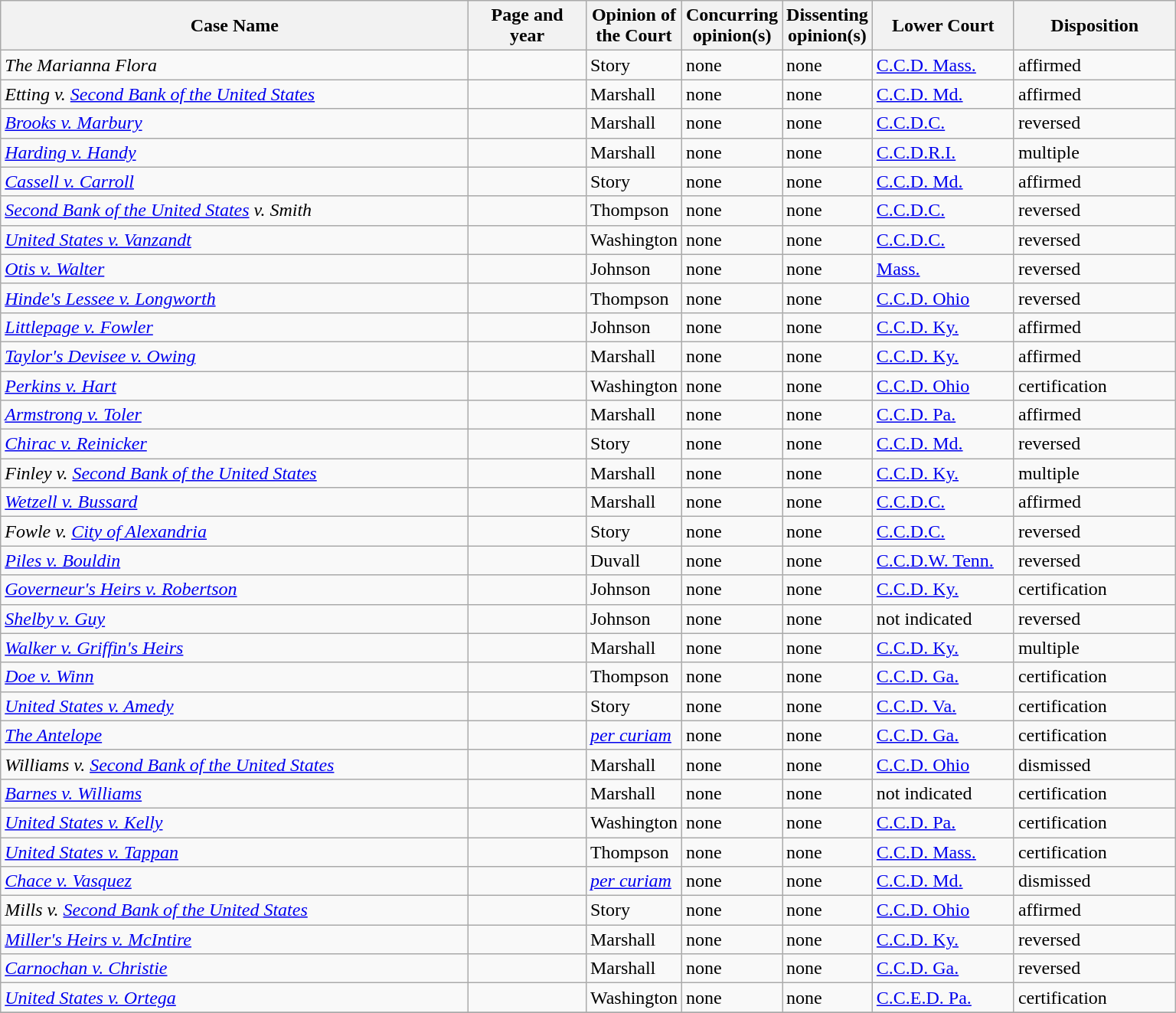<table class="wikitable sortable">
<tr>
<th scope="col" style="width: 400px;">Case Name</th>
<th scope="col" style="width: 95px;">Page and year</th>
<th scope="col" style="width: 10px;">Opinion of the Court</th>
<th scope="col" style="width: 10px;">Concurring opinion(s)</th>
<th scope="col" style="width: 10px;">Dissenting opinion(s)</th>
<th scope="col" style="width: 116px;">Lower Court</th>
<th scope="col" style="width: 133px;">Disposition</th>
</tr>
<tr>
<td><em>The Marianna Flora </em></td>
<td align="right"></td>
<td>Story</td>
<td>none</td>
<td>none</td>
<td><a href='#'>C.C.D. Mass.</a></td>
<td>affirmed</td>
</tr>
<tr>
<td><em>Etting v. <a href='#'>Second Bank of the United States</a></em></td>
<td align="right"></td>
<td>Marshall</td>
<td>none</td>
<td>none</td>
<td><a href='#'>C.C.D. Md.</a></td>
<td>affirmed</td>
</tr>
<tr>
<td><em><a href='#'>Brooks v. Marbury</a></em></td>
<td align="right"></td>
<td>Marshall</td>
<td>none</td>
<td>none</td>
<td><a href='#'>C.C.D.C.</a></td>
<td>reversed</td>
</tr>
<tr>
<td><em><a href='#'>Harding v. Handy</a></em></td>
<td align="right"></td>
<td>Marshall</td>
<td>none</td>
<td>none</td>
<td><a href='#'>C.C.D.R.I.</a></td>
<td>multiple</td>
</tr>
<tr>
<td><em><a href='#'>Cassell v. Carroll</a></em></td>
<td align="right"></td>
<td>Story</td>
<td>none</td>
<td>none</td>
<td><a href='#'>C.C.D. Md.</a></td>
<td>affirmed</td>
</tr>
<tr>
<td><em><a href='#'>Second Bank of the United States</a> v. Smith</em></td>
<td align="right"></td>
<td>Thompson</td>
<td>none</td>
<td>none</td>
<td><a href='#'>C.C.D.C.</a></td>
<td>reversed</td>
</tr>
<tr>
<td><em><a href='#'>United States v. Vanzandt</a></em></td>
<td align="right"></td>
<td>Washington</td>
<td>none</td>
<td>none</td>
<td><a href='#'>C.C.D.C.</a></td>
<td>reversed</td>
</tr>
<tr>
<td><em><a href='#'>Otis v. Walter</a></em></td>
<td align="right"></td>
<td>Johnson</td>
<td>none</td>
<td>none</td>
<td><a href='#'>Mass.</a></td>
<td>reversed</td>
</tr>
<tr>
<td><em><a href='#'>Hinde's Lessee v. Longworth</a></em></td>
<td align="right"></td>
<td>Thompson</td>
<td>none</td>
<td>none</td>
<td><a href='#'>C.C.D. Ohio</a></td>
<td>reversed</td>
</tr>
<tr>
<td><em><a href='#'>Littlepage v. Fowler</a></em></td>
<td align="right"></td>
<td>Johnson</td>
<td>none</td>
<td>none</td>
<td><a href='#'>C.C.D. Ky.</a></td>
<td>affirmed</td>
</tr>
<tr>
<td><em><a href='#'>Taylor's Devisee v. Owing</a></em></td>
<td align="right"></td>
<td>Marshall</td>
<td>none</td>
<td>none</td>
<td><a href='#'>C.C.D. Ky.</a></td>
<td>affirmed</td>
</tr>
<tr>
<td><em><a href='#'>Perkins v. Hart </a></em></td>
<td align="right"></td>
<td>Washington</td>
<td>none</td>
<td>none</td>
<td><a href='#'>C.C.D. Ohio</a></td>
<td>certification</td>
</tr>
<tr>
<td><em><a href='#'>Armstrong v. Toler</a></em></td>
<td align="right"></td>
<td>Marshall</td>
<td>none</td>
<td>none</td>
<td><a href='#'>C.C.D. Pa.</a></td>
<td>affirmed</td>
</tr>
<tr>
<td><em><a href='#'>Chirac v. Reinicker</a></em></td>
<td align="right"></td>
<td>Story</td>
<td>none</td>
<td>none</td>
<td><a href='#'>C.C.D. Md.</a></td>
<td>reversed</td>
</tr>
<tr>
<td><em>Finley v. <a href='#'>Second Bank of the United States</a></em></td>
<td align="right"></td>
<td>Marshall</td>
<td>none</td>
<td>none</td>
<td><a href='#'>C.C.D. Ky.</a></td>
<td>multiple</td>
</tr>
<tr>
<td><em><a href='#'>Wetzell v. Bussard</a></em></td>
<td align="right"></td>
<td>Marshall</td>
<td>none</td>
<td>none</td>
<td><a href='#'>C.C.D.C.</a></td>
<td>affirmed</td>
</tr>
<tr>
<td><em>Fowle v. <a href='#'>City of Alexandria</a></em></td>
<td align="right"></td>
<td>Story</td>
<td>none</td>
<td>none</td>
<td><a href='#'>C.C.D.C.</a></td>
<td>reversed</td>
</tr>
<tr>
<td><em><a href='#'>Piles v. Bouldin</a></em></td>
<td align="right"></td>
<td>Duvall</td>
<td>none</td>
<td>none</td>
<td><a href='#'>C.C.D.W. Tenn.</a></td>
<td>reversed</td>
</tr>
<tr>
<td><em><a href='#'>Governeur's Heirs v. Robertson</a></em></td>
<td align="right"></td>
<td>Johnson</td>
<td>none</td>
<td>none</td>
<td><a href='#'>C.C.D. Ky.</a></td>
<td>certification</td>
</tr>
<tr>
<td><em><a href='#'>Shelby v. Guy</a></em></td>
<td align="right"></td>
<td>Johnson</td>
<td>none</td>
<td>none</td>
<td>not indicated</td>
<td>reversed</td>
</tr>
<tr>
<td><em><a href='#'>Walker v. Griffin's Heirs</a></em></td>
<td align="right"></td>
<td>Marshall</td>
<td>none</td>
<td>none</td>
<td><a href='#'>C.C.D. Ky.</a></td>
<td>multiple</td>
</tr>
<tr>
<td><em><a href='#'>Doe v. Winn</a></em></td>
<td align="right"></td>
<td>Thompson</td>
<td>none</td>
<td>none</td>
<td><a href='#'>C.C.D. Ga.</a></td>
<td>certification</td>
</tr>
<tr>
<td><em><a href='#'>United States v. Amedy</a></em></td>
<td align="right"></td>
<td>Story</td>
<td>none</td>
<td>none</td>
<td><a href='#'>C.C.D. Va.</a></td>
<td>certification</td>
</tr>
<tr>
<td><em><a href='#'>The Antelope</a></em></td>
<td align="right"></td>
<td><em><a href='#'>per curiam</a></em></td>
<td>none</td>
<td>none</td>
<td><a href='#'>C.C.D. Ga.</a></td>
<td>certification</td>
</tr>
<tr>
<td><em>Williams v. <a href='#'>Second Bank of the United States</a></em></td>
<td align="right"></td>
<td>Marshall</td>
<td>none</td>
<td>none</td>
<td><a href='#'>C.C.D. Ohio</a></td>
<td>dismissed</td>
</tr>
<tr>
<td><em><a href='#'>Barnes v. Williams</a></em></td>
<td align="right"></td>
<td>Marshall</td>
<td>none</td>
<td>none</td>
<td>not indicated</td>
<td>certification</td>
</tr>
<tr>
<td><em><a href='#'>United States v. Kelly</a></em></td>
<td align="right"></td>
<td>Washington</td>
<td>none</td>
<td>none</td>
<td><a href='#'>C.C.D. Pa.</a></td>
<td>certification</td>
</tr>
<tr>
<td><em><a href='#'>United States v. Tappan</a></em></td>
<td align="right"></td>
<td>Thompson</td>
<td>none</td>
<td>none</td>
<td><a href='#'>C.C.D. Mass.</a></td>
<td>certification</td>
</tr>
<tr>
<td><em><a href='#'>Chace v. Vasquez</a></em></td>
<td align="right"></td>
<td><em><a href='#'>per curiam</a></em></td>
<td>none</td>
<td>none</td>
<td><a href='#'>C.C.D. Md.</a></td>
<td>dismissed</td>
</tr>
<tr>
<td><em>Mills v. <a href='#'>Second Bank of the United States</a></em></td>
<td align="right"></td>
<td>Story</td>
<td>none</td>
<td>none</td>
<td><a href='#'>C.C.D. Ohio</a></td>
<td>affirmed</td>
</tr>
<tr>
<td><em><a href='#'>Miller's Heirs v. McIntire</a></em></td>
<td align="right"></td>
<td>Marshall</td>
<td>none</td>
<td>none</td>
<td><a href='#'>C.C.D. Ky.</a></td>
<td>reversed</td>
</tr>
<tr>
<td><em><a href='#'>Carnochan v. Christie</a></em></td>
<td align="right"></td>
<td>Marshall</td>
<td>none</td>
<td>none</td>
<td><a href='#'>C.C.D. Ga.</a></td>
<td>reversed</td>
</tr>
<tr>
<td><em><a href='#'>United States v. Ortega</a></em></td>
<td align="right"></td>
<td>Washington</td>
<td>none</td>
<td>none</td>
<td><a href='#'>C.C.E.D. Pa.</a></td>
<td>certification</td>
</tr>
<tr>
</tr>
</table>
